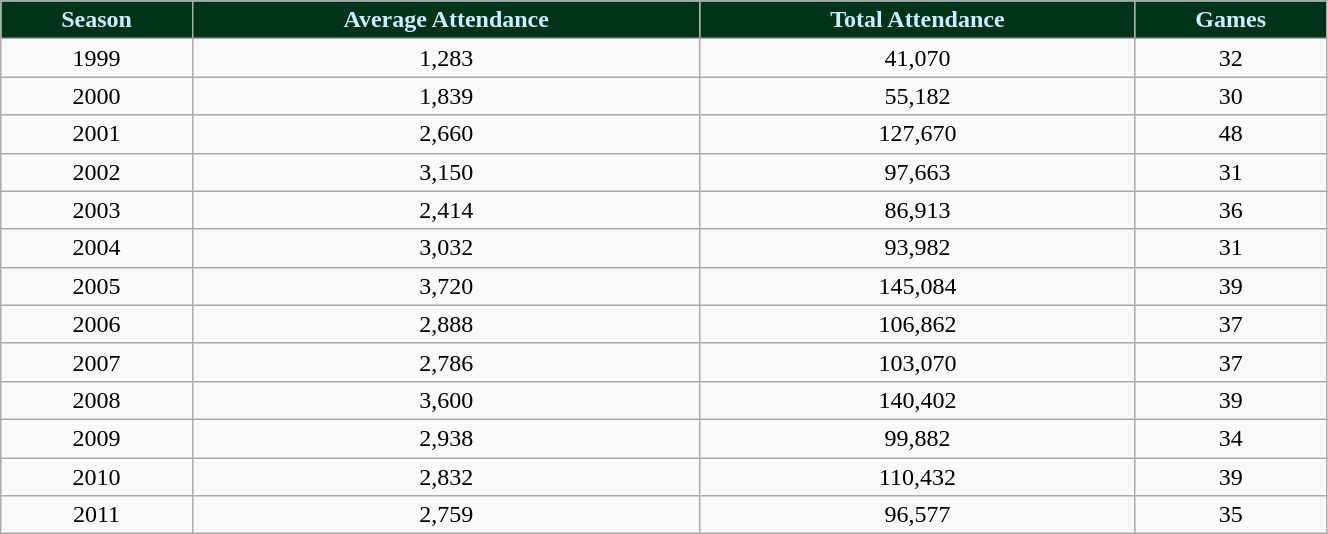<table cellpadding="1" border="1" cellspacing="0" style="width:70%" class="wikitable sortable">
<tr>
<th style="background: #00331A; color:#CCEEFF;">Season</th>
<th style="background: #00331A; color:#CCEEFF;">Average Attendance</th>
<th style="background: #00331A; color:#CCEEFF;">Total Attendance</th>
<th style="background: #00331A; color:#CCEEFF;">Games</th>
</tr>
<tr style="text-align:center;">
<td>1999</td>
<td>1,283</td>
<td>41,070</td>
<td>32</td>
</tr>
<tr style="text-align:center;">
<td>2000</td>
<td>1,839</td>
<td>55,182</td>
<td>30</td>
</tr>
<tr style="text-align:center;">
<td>2001</td>
<td>2,660</td>
<td>127,670</td>
<td>48</td>
</tr>
<tr style="text-align:center;">
<td>2002</td>
<td>3,150</td>
<td>97,663</td>
<td>31</td>
</tr>
<tr style="text-align:center;">
<td>2003</td>
<td>2,414</td>
<td>86,913</td>
<td>36</td>
</tr>
<tr style="text-align:center;">
<td>2004</td>
<td>3,032</td>
<td>93,982</td>
<td>31</td>
</tr>
<tr style="text-align:center;">
<td>2005</td>
<td>3,720</td>
<td>145,084</td>
<td>39</td>
</tr>
<tr style="text-align:center;">
<td>2006</td>
<td>2,888</td>
<td>106,862</td>
<td>37</td>
</tr>
<tr style="text-align:center;">
<td>2007</td>
<td>2,786</td>
<td>103,070</td>
<td>37</td>
</tr>
<tr style="text-align:center;">
<td>2008</td>
<td>3,600</td>
<td>140,402</td>
<td>39</td>
</tr>
<tr style="text-align:center;">
<td>2009</td>
<td>2,938</td>
<td>99,882</td>
<td>34</td>
</tr>
<tr style="text-align:center;">
<td>2010</td>
<td>2,832</td>
<td>110,432</td>
<td>39</td>
</tr>
<tr style="text-align:center;">
<td>2011</td>
<td>2,759</td>
<td>96,577</td>
<td>35</td>
</tr>
</table>
